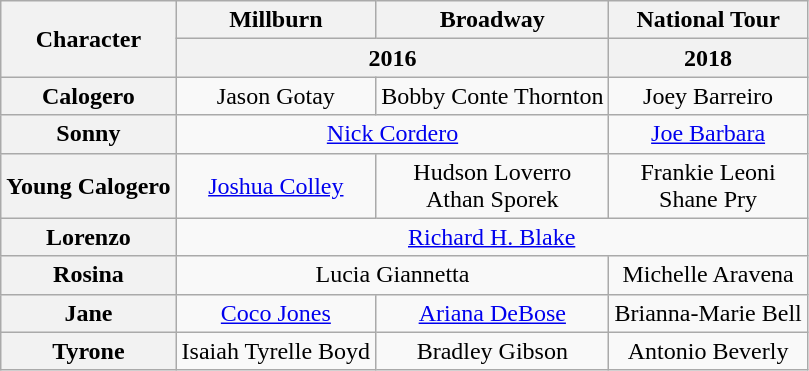<table class="wikitable" 95%>
<tr>
<th rowspan="2">Character</th>
<th>Millburn</th>
<th>Broadway</th>
<th>National Tour</th>
</tr>
<tr>
<th colspan="2">2016</th>
<th>2018</th>
</tr>
<tr>
<th scope="row" align="center">Calogero</th>
<td align="center">Jason Gotay</td>
<td align="center">Bobby Conte Thornton</td>
<td align="center">Joey Barreiro</td>
</tr>
<tr>
<th scope"row" align="center">Sonny</th>
<td colspan="2" align="center"><a href='#'>Nick Cordero</a></td>
<td align="center"><a href='#'>Joe Barbara</a></td>
</tr>
<tr>
<th scope="row" align="center">Young Calogero</th>
<td align="center"><a href='#'>Joshua Colley</a></td>
<td align="center">Hudson Loverro <br> Athan Sporek</td>
<td align="center">Frankie Leoni <br> Shane Pry</td>
</tr>
<tr>
<th scope="row" align="center">Lorenzo</th>
<td colspan="3" align="center"><a href='#'>Richard H. Blake</a></td>
</tr>
<tr>
<th scope="row" align="center">Rosina</th>
<td colspan="2" align="center">Lucia Giannetta</td>
<td align="center">Michelle Aravena</td>
</tr>
<tr>
<th scope="row" align="center">Jane</th>
<td align="center"><a href='#'>Coco Jones</a></td>
<td align="center"><a href='#'>Ariana DeBose</a></td>
<td align="center">Brianna-Marie Bell</td>
</tr>
<tr>
<th scope="row" align="center">Tyrone</th>
<td align="center">Isaiah Tyrelle Boyd</td>
<td align="center">Bradley Gibson</td>
<td align="center">Antonio Beverly</td>
</tr>
</table>
